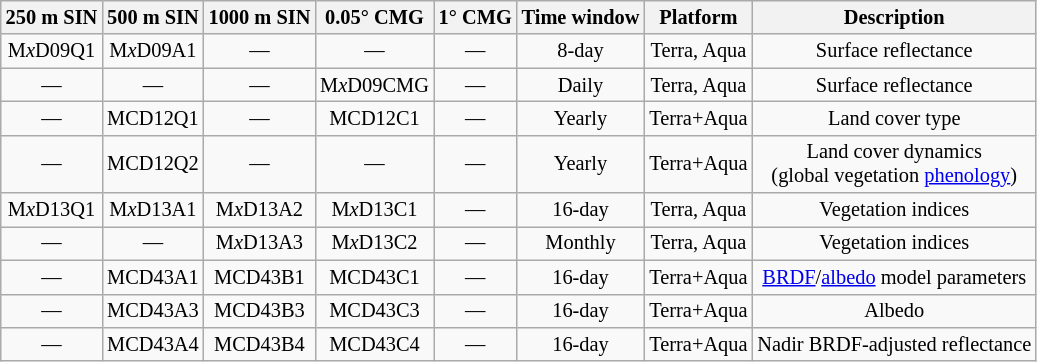<table style="font-size: 85%; text-align: center;" class="wikitable sortable">
<tr>
<th>250 m SIN</th>
<th>500 m SIN</th>
<th>1000 m SIN</th>
<th>0.05° CMG</th>
<th>1° CMG</th>
<th>Time window</th>
<th>Platform</th>
<th>Description</th>
</tr>
<tr>
<td>M<em>x</em>D09Q1</td>
<td>M<em>x</em>D09A1</td>
<td>—</td>
<td>—</td>
<td>—</td>
<td>8-day</td>
<td>Terra, Aqua</td>
<td>Surface reflectance</td>
</tr>
<tr>
<td>—</td>
<td>—</td>
<td>—</td>
<td>M<em>x</em>D09CMG</td>
<td>—</td>
<td>Daily</td>
<td>Terra, Aqua</td>
<td>Surface reflectance</td>
</tr>
<tr>
<td>—</td>
<td>MCD12Q1</td>
<td>—</td>
<td>MCD12C1</td>
<td>—</td>
<td>Yearly</td>
<td>Terra+Aqua</td>
<td>Land cover type</td>
</tr>
<tr>
<td>—</td>
<td>MCD12Q2</td>
<td>—</td>
<td>—</td>
<td>—</td>
<td>Yearly</td>
<td>Terra+Aqua</td>
<td>Land cover dynamics<br>(global vegetation <a href='#'>phenology</a>)</td>
</tr>
<tr>
<td>M<em>x</em>D13Q1</td>
<td>M<em>x</em>D13A1</td>
<td>M<em>x</em>D13A2</td>
<td>M<em>x</em>D13C1</td>
<td>—</td>
<td>16-day</td>
<td>Terra, Aqua</td>
<td>Vegetation indices</td>
</tr>
<tr>
<td>—</td>
<td>—</td>
<td>M<em>x</em>D13A3</td>
<td>M<em>x</em>D13C2</td>
<td>—</td>
<td>Monthly</td>
<td>Terra, Aqua</td>
<td>Vegetation indices</td>
</tr>
<tr>
<td>—</td>
<td>MCD43A1</td>
<td>MCD43B1</td>
<td>MCD43C1</td>
<td>—</td>
<td>16-day</td>
<td>Terra+Aqua</td>
<td><a href='#'>BRDF</a>/<a href='#'>albedo</a> model parameters</td>
</tr>
<tr>
<td>—</td>
<td>MCD43A3</td>
<td>MCD43B3</td>
<td>MCD43C3</td>
<td>—</td>
<td>16-day</td>
<td>Terra+Aqua</td>
<td>Albedo</td>
</tr>
<tr>
<td>—</td>
<td>MCD43A4</td>
<td>MCD43B4</td>
<td>MCD43C4</td>
<td>—</td>
<td>16-day</td>
<td>Terra+Aqua</td>
<td>Nadir BRDF-adjusted reflectance</td>
</tr>
</table>
